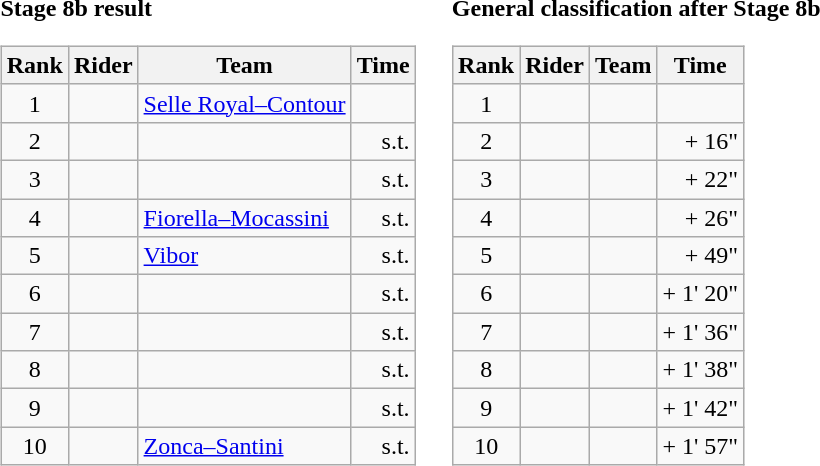<table>
<tr>
<td><strong>Stage 8b result</strong><br><table class="wikitable">
<tr>
<th scope="col">Rank</th>
<th scope="col">Rider</th>
<th scope="col">Team</th>
<th scope="col">Time</th>
</tr>
<tr>
<td style="text-align:center;">1</td>
<td></td>
<td><a href='#'>Selle Royal–Contour</a></td>
<td style="text-align:right;"></td>
</tr>
<tr>
<td style="text-align:center;">2</td>
<td></td>
<td></td>
<td style="text-align:right;">s.t.</td>
</tr>
<tr>
<td style="text-align:center;">3</td>
<td></td>
<td></td>
<td style="text-align:right;">s.t.</td>
</tr>
<tr>
<td style="text-align:center;">4</td>
<td></td>
<td><a href='#'>Fiorella–Mocassini</a></td>
<td style="text-align:right;">s.t.</td>
</tr>
<tr>
<td style="text-align:center;">5</td>
<td></td>
<td><a href='#'>Vibor</a></td>
<td style="text-align:right;">s.t.</td>
</tr>
<tr>
<td style="text-align:center;">6</td>
<td></td>
<td></td>
<td style="text-align:right;">s.t.</td>
</tr>
<tr>
<td style="text-align:center;">7</td>
<td></td>
<td></td>
<td style="text-align:right;">s.t.</td>
</tr>
<tr>
<td style="text-align:center;">8</td>
<td></td>
<td></td>
<td style="text-align:right;">s.t.</td>
</tr>
<tr>
<td style="text-align:center;">9</td>
<td></td>
<td></td>
<td style="text-align:right;">s.t.</td>
</tr>
<tr>
<td style="text-align:center;">10</td>
<td></td>
<td><a href='#'>Zonca–Santini</a></td>
<td style="text-align:right;">s.t.</td>
</tr>
</table>
</td>
<td></td>
<td><strong>General classification after Stage 8b</strong><br><table class="wikitable">
<tr>
<th scope="col">Rank</th>
<th scope="col">Rider</th>
<th scope="col">Team</th>
<th scope="col">Time</th>
</tr>
<tr>
<td style="text-align:center;">1</td>
<td></td>
<td></td>
<td style="text-align:right;"></td>
</tr>
<tr>
<td style="text-align:center;">2</td>
<td></td>
<td></td>
<td style="text-align:right;">+ 16"</td>
</tr>
<tr>
<td style="text-align:center;">3</td>
<td></td>
<td></td>
<td style="text-align:right;">+ 22"</td>
</tr>
<tr>
<td style="text-align:center;">4</td>
<td></td>
<td></td>
<td style="text-align:right;">+ 26"</td>
</tr>
<tr>
<td style="text-align:center;">5</td>
<td></td>
<td></td>
<td style="text-align:right;">+ 49"</td>
</tr>
<tr>
<td style="text-align:center;">6</td>
<td></td>
<td></td>
<td style="text-align:right;">+ 1' 20"</td>
</tr>
<tr>
<td style="text-align:center;">7</td>
<td></td>
<td></td>
<td style="text-align:right;">+ 1' 36"</td>
</tr>
<tr>
<td style="text-align:center;">8</td>
<td></td>
<td></td>
<td style="text-align:right;">+ 1' 38"</td>
</tr>
<tr>
<td style="text-align:center;">9</td>
<td></td>
<td></td>
<td style="text-align:right;">+ 1' 42"</td>
</tr>
<tr>
<td style="text-align:center;">10</td>
<td></td>
<td></td>
<td style="text-align:right;">+ 1' 57"</td>
</tr>
</table>
</td>
</tr>
</table>
